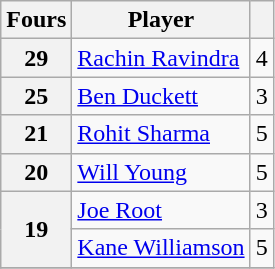<table class="wikitable">
<tr>
<th scope="col">Fours</th>
<th scope="col">Player</th>
<th scope="col"></th>
</tr>
<tr>
<th scope="row">29</th>
<td> <a href='#'>Rachin Ravindra</a></td>
<td>4</td>
</tr>
<tr>
<th scope="row">25</th>
<td> <a href='#'>Ben Duckett</a></td>
<td>3</td>
</tr>
<tr>
<th scope="row">21</th>
<td> <a href='#'>Rohit Sharma</a></td>
<td>5</td>
</tr>
<tr>
<th scope="row">20</th>
<td> <a href='#'>Will Young</a></td>
<td>5</td>
</tr>
<tr>
<th scope="row" rowspan=2>19</th>
<td> <a href='#'>Joe Root</a></td>
<td>3</td>
</tr>
<tr>
<td> <a href='#'>Kane Williamson</a></td>
<td>5</td>
</tr>
<tr>
</tr>
</table>
